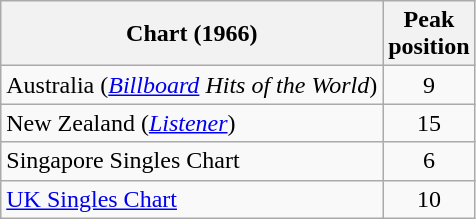<table class="wikitable sortable">
<tr>
<th>Chart (1966)</th>
<th>Peak<br>position</th>
</tr>
<tr>
<td align="left">Australia (<em><a href='#'>Billboard</a> Hits of the World</em>) </td>
<td style="text-align:center;">9</td>
</tr>
<tr>
<td>New Zealand (<em><a href='#'>Listener</a></em>)</td>
<td style="text-align:center;">15</td>
</tr>
<tr>
<td align="left">Singapore Singles Chart</td>
<td style="text-align:center;">6</td>
</tr>
<tr>
<td align="left"><a href='#'>UK Singles Chart</a></td>
<td style="text-align:center;">10</td>
</tr>
</table>
